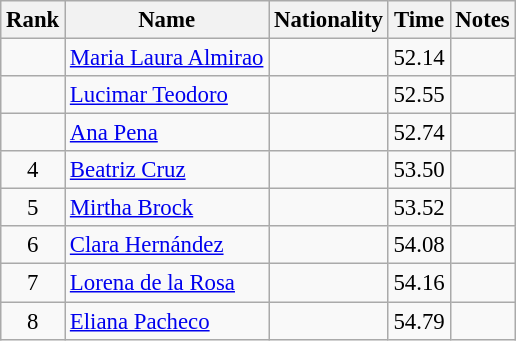<table class="wikitable sortable" style="text-align:center;font-size:95%">
<tr>
<th>Rank</th>
<th>Name</th>
<th>Nationality</th>
<th>Time</th>
<th>Notes</th>
</tr>
<tr>
<td></td>
<td align=left><a href='#'>Maria Laura Almirao</a></td>
<td align=left></td>
<td>52.14</td>
<td></td>
</tr>
<tr>
<td></td>
<td align=left><a href='#'>Lucimar Teodoro</a></td>
<td align=left></td>
<td>52.55</td>
<td></td>
</tr>
<tr>
<td></td>
<td align=left><a href='#'>Ana Pena</a></td>
<td align=left></td>
<td>52.74</td>
<td></td>
</tr>
<tr>
<td>4</td>
<td align=left><a href='#'>Beatriz Cruz</a></td>
<td align=left></td>
<td>53.50</td>
<td></td>
</tr>
<tr>
<td>5</td>
<td align=left><a href='#'>Mirtha Brock</a></td>
<td align=left></td>
<td>53.52</td>
<td></td>
</tr>
<tr>
<td>6</td>
<td align=left><a href='#'>Clara Hernández</a></td>
<td align=left></td>
<td>54.08</td>
<td></td>
</tr>
<tr>
<td>7</td>
<td align=left><a href='#'>Lorena de la Rosa</a></td>
<td align=left></td>
<td>54.16</td>
<td></td>
</tr>
<tr>
<td>8</td>
<td align=left><a href='#'>Eliana Pacheco</a></td>
<td align=left></td>
<td>54.79</td>
<td></td>
</tr>
</table>
